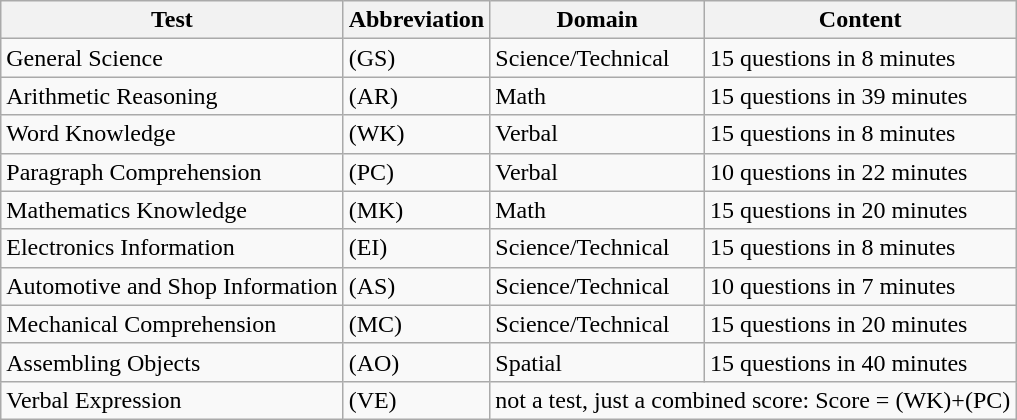<table class="wikitable">
<tr>
<th>Test</th>
<th>Abbreviation</th>
<th>Domain</th>
<th>Content</th>
</tr>
<tr>
<td>General Science</td>
<td>(GS)</td>
<td>Science/Technical</td>
<td>15 questions in 8 minutes</td>
</tr>
<tr>
<td>Arithmetic Reasoning</td>
<td>(AR)</td>
<td>Math</td>
<td>15 questions in 39 minutes</td>
</tr>
<tr>
<td>Word Knowledge</td>
<td>(WK)</td>
<td>Verbal</td>
<td>15 questions in 8 minutes</td>
</tr>
<tr>
<td>Paragraph Comprehension</td>
<td>(PC)</td>
<td>Verbal</td>
<td>10 questions in 22 minutes</td>
</tr>
<tr>
<td>Mathematics Knowledge</td>
<td>(MK)</td>
<td>Math</td>
<td>15 questions in 20 minutes</td>
</tr>
<tr>
<td>Electronics Information</td>
<td>(EI)</td>
<td>Science/Technical</td>
<td>15 questions in 8 minutes</td>
</tr>
<tr>
<td>Automotive and Shop Information</td>
<td>(AS)</td>
<td>Science/Technical</td>
<td>10 questions in 7 minutes</td>
</tr>
<tr>
<td>Mechanical Comprehension</td>
<td>(MC)</td>
<td>Science/Technical</td>
<td>15 questions in 20 minutes</td>
</tr>
<tr>
<td>Assembling Objects</td>
<td>(AO)</td>
<td>Spatial</td>
<td>15 questions in 40 minutes</td>
</tr>
<tr>
<td>Verbal Expression</td>
<td>(VE)</td>
<td colspan=2>not a test, just a combined score: Score = (WK)+(PC)</td>
</tr>
</table>
